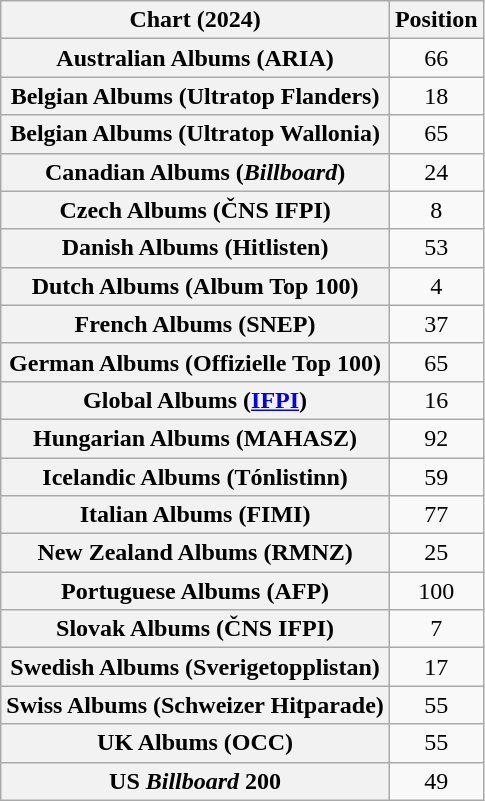<table class="wikitable sortable plainrowheaders" style="text-align:center">
<tr>
<th scope="col">Chart (2024)</th>
<th scope="col">Position</th>
</tr>
<tr>
<th scope="row">Australian Albums (ARIA)</th>
<td>66</td>
</tr>
<tr>
<th scope="row">Belgian Albums (Ultratop Flanders)</th>
<td>18</td>
</tr>
<tr>
<th scope="row">Belgian Albums (Ultratop Wallonia)</th>
<td>65</td>
</tr>
<tr>
<th scope="row">Canadian Albums (<em>Billboard</em>)</th>
<td>24</td>
</tr>
<tr>
<th scope="row">Czech Albums (ČNS IFPI)</th>
<td>8</td>
</tr>
<tr>
<th scope="row">Danish Albums (Hitlisten)</th>
<td>53</td>
</tr>
<tr>
<th scope="row">Dutch Albums (Album Top 100)</th>
<td>4</td>
</tr>
<tr>
<th scope="row">French Albums (SNEP)</th>
<td>37</td>
</tr>
<tr>
<th scope="row">German Albums (Offizielle Top 100)</th>
<td>65</td>
</tr>
<tr>
<th scope="row">Global Albums (<a href='#'>IFPI</a>)</th>
<td>16</td>
</tr>
<tr>
<th scope="row">Hungarian Albums (MAHASZ)</th>
<td>92</td>
</tr>
<tr>
<th scope="row">Icelandic Albums (Tónlistinn)</th>
<td>59</td>
</tr>
<tr>
<th scope="row">Italian Albums (FIMI)</th>
<td>77</td>
</tr>
<tr>
<th scope="row">New Zealand Albums (RMNZ)</th>
<td>25</td>
</tr>
<tr>
<th scope="row">Portuguese Albums (AFP)</th>
<td>100</td>
</tr>
<tr>
<th scope="row">Slovak Albums (ČNS IFPI)</th>
<td>7</td>
</tr>
<tr>
<th scope="row">Swedish Albums (Sverigetopplistan)</th>
<td>17</td>
</tr>
<tr>
<th scope="row">Swiss Albums (Schweizer Hitparade)</th>
<td>55</td>
</tr>
<tr>
<th scope="row">UK Albums (OCC)</th>
<td>55</td>
</tr>
<tr>
<th scope="row">US <em>Billboard</em> 200</th>
<td>49</td>
</tr>
</table>
